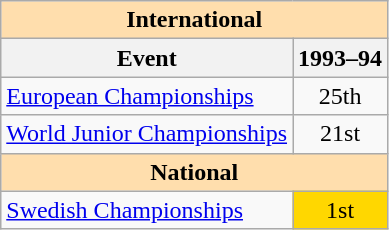<table class="wikitable" style="text-align:center">
<tr>
<th style="background-color: #ffdead; " colspan=2 align=center>International</th>
</tr>
<tr>
<th>Event</th>
<th>1993–94</th>
</tr>
<tr>
<td align=left><a href='#'>European Championships</a></td>
<td>25th</td>
</tr>
<tr>
<td align=left><a href='#'>World Junior Championships</a></td>
<td>21st</td>
</tr>
<tr>
<th style="background-color: #ffdead; " colspan=2 align=center>National</th>
</tr>
<tr>
<td align=left><a href='#'>Swedish Championships</a></td>
<td bgcolor=gold>1st</td>
</tr>
</table>
